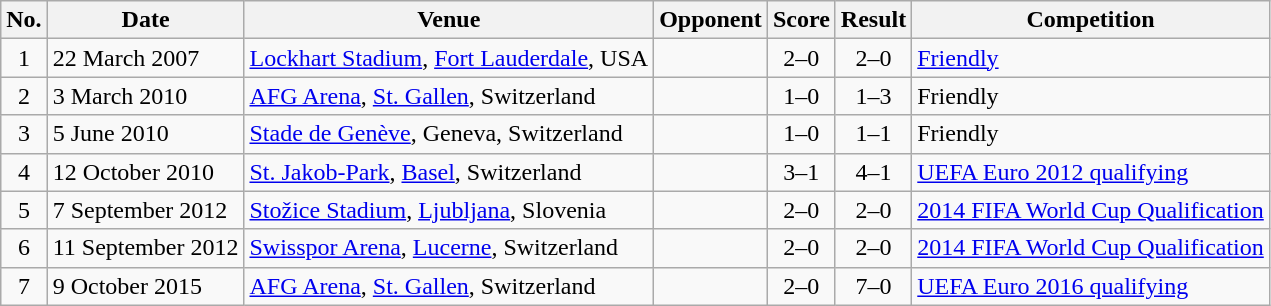<table class="wikitable sortable">
<tr>
<th scope="col">No.</th>
<th scope="col">Date</th>
<th scope="col">Venue</th>
<th scope="col">Opponent</th>
<th scope="col">Score</th>
<th scope="col">Result</th>
<th scope="col">Competition</th>
</tr>
<tr>
<td style="text-align:center">1</td>
<td>22 March 2007</td>
<td><a href='#'>Lockhart Stadium</a>, <a href='#'>Fort Lauderdale</a>, USA</td>
<td></td>
<td style="text-align:center">2–0</td>
<td style="text-align:center">2–0</td>
<td><a href='#'>Friendly</a></td>
</tr>
<tr>
<td style="text-align:center">2</td>
<td>3 March 2010</td>
<td><a href='#'>AFG Arena</a>, <a href='#'>St. Gallen</a>, Switzerland</td>
<td></td>
<td style="text-align:center">1–0</td>
<td style="text-align:center">1–3</td>
<td>Friendly</td>
</tr>
<tr>
<td style="text-align:center">3</td>
<td>5 June 2010</td>
<td><a href='#'>Stade de Genève</a>, Geneva, Switzerland</td>
<td></td>
<td style="text-align:center">1–0</td>
<td style="text-align:center">1–1</td>
<td>Friendly</td>
</tr>
<tr>
<td style="text-align:center">4</td>
<td>12 October 2010</td>
<td><a href='#'>St. Jakob-Park</a>, <a href='#'>Basel</a>, Switzerland</td>
<td></td>
<td style="text-align:center">3–1</td>
<td style="text-align:center">4–1</td>
<td><a href='#'>UEFA Euro 2012 qualifying</a></td>
</tr>
<tr>
<td style="text-align:center">5</td>
<td>7 September 2012</td>
<td><a href='#'>Stožice Stadium</a>, <a href='#'>Ljubljana</a>, Slovenia</td>
<td></td>
<td style="text-align:center">2–0</td>
<td style="text-align:center">2–0</td>
<td><a href='#'>2014 FIFA World Cup Qualification</a></td>
</tr>
<tr>
<td style="text-align:center">6</td>
<td>11 September 2012</td>
<td><a href='#'>Swisspor Arena</a>, <a href='#'>Lucerne</a>, Switzerland</td>
<td></td>
<td style="text-align:center">2–0</td>
<td style="text-align:center">2–0</td>
<td><a href='#'>2014 FIFA World Cup Qualification</a></td>
</tr>
<tr>
<td style="text-align:center">7</td>
<td>9 October 2015</td>
<td><a href='#'>AFG Arena</a>, <a href='#'>St. Gallen</a>, Switzerland</td>
<td></td>
<td style="text-align:center">2–0</td>
<td style="text-align:center">7–0</td>
<td><a href='#'>UEFA Euro 2016 qualifying</a></td>
</tr>
</table>
